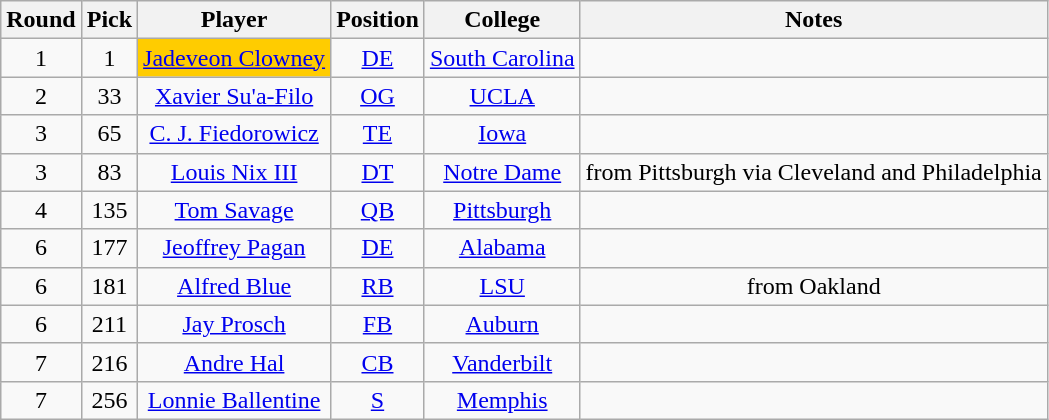<table class="wikitable" style="text-align:center">
<tr>
<th>Round</th>
<th>Pick</th>
<th>Player</th>
<th>Position</th>
<th>College</th>
<th>Notes</th>
</tr>
<tr>
<td>1</td>
<td>1</td>
<td style="background:#fc0;"><a href='#'>Jadeveon Clowney</a></td>
<td><a href='#'>DE</a></td>
<td><a href='#'>South Carolina</a></td>
<td></td>
</tr>
<tr>
<td>2</td>
<td>33</td>
<td><a href='#'>Xavier Su'a-Filo</a></td>
<td><a href='#'>OG</a></td>
<td><a href='#'>UCLA</a></td>
<td></td>
</tr>
<tr>
<td>3</td>
<td>65</td>
<td><a href='#'>C. J. Fiedorowicz</a></td>
<td><a href='#'>TE</a></td>
<td><a href='#'>Iowa</a></td>
<td></td>
</tr>
<tr>
<td>3</td>
<td>83</td>
<td><a href='#'>Louis Nix III</a></td>
<td><a href='#'>DT</a></td>
<td><a href='#'>Notre Dame</a></td>
<td>from Pittsburgh via Cleveland and Philadelphia</td>
</tr>
<tr>
<td>4</td>
<td>135</td>
<td><a href='#'>Tom Savage</a></td>
<td><a href='#'>QB</a></td>
<td><a href='#'>Pittsburgh</a></td>
<td></td>
</tr>
<tr>
<td>6</td>
<td>177</td>
<td><a href='#'>Jeoffrey Pagan</a></td>
<td><a href='#'>DE</a></td>
<td><a href='#'>Alabama</a></td>
<td></td>
</tr>
<tr>
<td>6</td>
<td>181</td>
<td><a href='#'>Alfred Blue</a></td>
<td><a href='#'>RB</a></td>
<td><a href='#'>LSU</a></td>
<td>from Oakland</td>
</tr>
<tr>
<td>6</td>
<td>211</td>
<td><a href='#'>Jay Prosch</a></td>
<td><a href='#'>FB</a></td>
<td><a href='#'>Auburn</a></td>
<td></td>
</tr>
<tr>
<td>7</td>
<td>216</td>
<td><a href='#'>Andre Hal</a></td>
<td><a href='#'>CB</a></td>
<td><a href='#'>Vanderbilt</a></td>
<td></td>
</tr>
<tr>
<td>7</td>
<td>256</td>
<td><a href='#'>Lonnie Ballentine</a></td>
<td><a href='#'>S</a></td>
<td><a href='#'>Memphis</a></td>
<td></td>
</tr>
</table>
